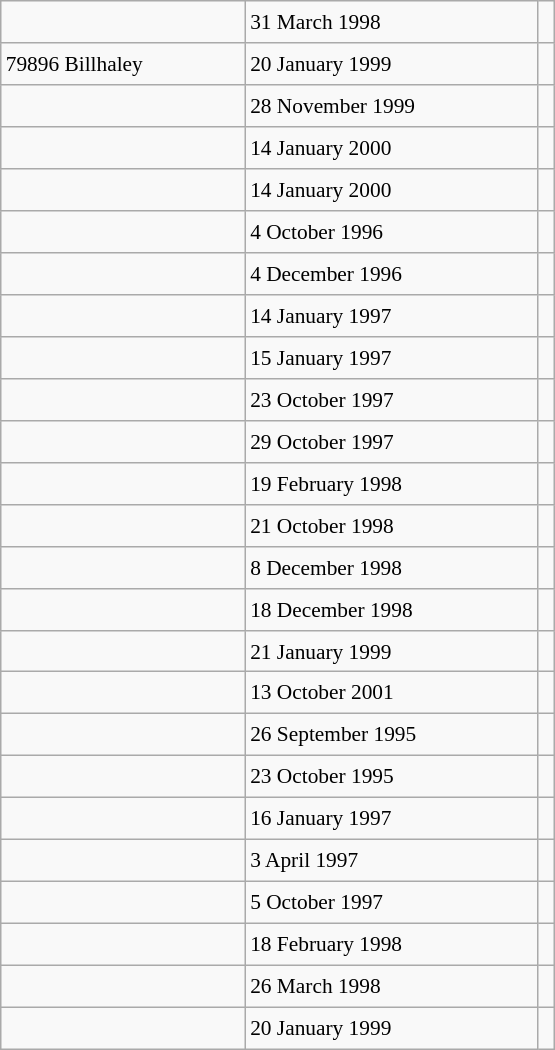<table class="wikitable" style="font-size: 89%; float: left; width: 26em; margin-right: 1em; height: 700px">
<tr>
<td></td>
<td>31 March 1998</td>
<td></td>
</tr>
<tr>
<td>79896 Billhaley</td>
<td>20 January 1999</td>
<td></td>
</tr>
<tr>
<td></td>
<td>28 November 1999</td>
<td></td>
</tr>
<tr>
<td></td>
<td>14 January 2000</td>
<td></td>
</tr>
<tr>
<td></td>
<td>14 January 2000</td>
<td></td>
</tr>
<tr>
<td></td>
<td>4 October 1996</td>
<td></td>
</tr>
<tr>
<td></td>
<td>4 December 1996</td>
<td></td>
</tr>
<tr>
<td></td>
<td>14 January 1997</td>
<td></td>
</tr>
<tr>
<td></td>
<td>15 January 1997</td>
<td></td>
</tr>
<tr>
<td></td>
<td>23 October 1997</td>
<td></td>
</tr>
<tr>
<td></td>
<td>29 October 1997</td>
<td></td>
</tr>
<tr>
<td></td>
<td>19 February 1998</td>
<td></td>
</tr>
<tr>
<td></td>
<td>21 October 1998</td>
<td></td>
</tr>
<tr>
<td></td>
<td>8 December 1998</td>
<td></td>
</tr>
<tr>
<td></td>
<td>18 December 1998</td>
<td></td>
</tr>
<tr>
<td></td>
<td>21 January 1999</td>
<td></td>
</tr>
<tr>
<td></td>
<td>13 October 2001</td>
<td></td>
</tr>
<tr>
<td></td>
<td>26 September 1995</td>
<td></td>
</tr>
<tr>
<td></td>
<td>23 October 1995</td>
<td></td>
</tr>
<tr>
<td></td>
<td>16 January 1997</td>
<td></td>
</tr>
<tr>
<td></td>
<td>3 April 1997</td>
<td></td>
</tr>
<tr>
<td></td>
<td>5 October 1997</td>
<td></td>
</tr>
<tr>
<td></td>
<td>18 February 1998</td>
<td></td>
</tr>
<tr>
<td></td>
<td>26 March 1998</td>
<td></td>
</tr>
<tr>
<td></td>
<td>20 January 1999</td>
<td></td>
</tr>
</table>
